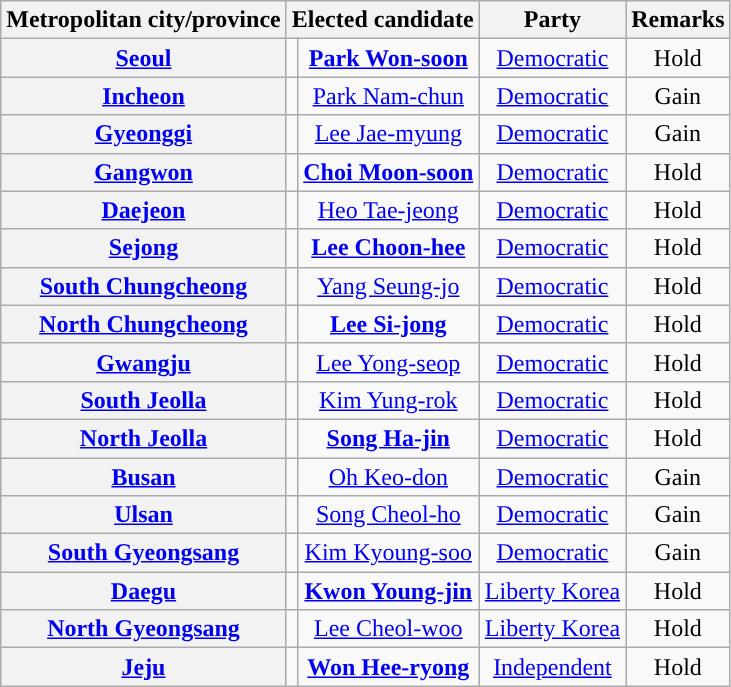<table class="wikitable" style="text-align:center;">
<tr>
<th>Metropolitan city/province</th>
<th colspan="2">Elected candidate</th>
<th>Party</th>
<th>Remarks</th>
</tr>
<tr>
<th><a href='#'>Seoul</a></th>
<td style="background:"></td>
<td><strong><a href='#'>Park Won-soon</a></strong></td>
<td><a href='#'>Democratic</a></td>
<td>Hold</td>
</tr>
<tr>
<th><a href='#'>Incheon</a></th>
<td style="background:"></td>
<td><a href='#'>Park Nam-chun</a></td>
<td><a href='#'>Democratic</a></td>
<td>Gain</td>
</tr>
<tr>
<th><a href='#'>Gyeonggi</a></th>
<td style="background:"></td>
<td><a href='#'>Lee Jae-myung</a></td>
<td><a href='#'>Democratic</a></td>
<td>Gain</td>
</tr>
<tr>
<th><a href='#'>Gangwon</a></th>
<td style="background:"></td>
<td><strong><a href='#'>Choi Moon-soon</a></strong></td>
<td><a href='#'>Democratic</a></td>
<td>Hold</td>
</tr>
<tr>
<th><a href='#'>Daejeon</a></th>
<td style="background:"></td>
<td><a href='#'>Heo Tae-jeong</a></td>
<td><a href='#'>Democratic</a></td>
<td>Hold</td>
</tr>
<tr>
<th><a href='#'>Sejong</a></th>
<td style="background:"></td>
<td><strong><a href='#'>Lee Choon-hee</a></strong></td>
<td><a href='#'>Democratic</a></td>
<td>Hold</td>
</tr>
<tr>
<th><a href='#'>South Chungcheong</a></th>
<td style="background:"></td>
<td><a href='#'>Yang Seung-jo</a></td>
<td><a href='#'>Democratic</a></td>
<td>Hold</td>
</tr>
<tr>
<th><a href='#'>North Chungcheong</a></th>
<td style="background:"></td>
<td><strong><a href='#'>Lee Si-jong</a></strong></td>
<td><a href='#'>Democratic</a></td>
<td>Hold</td>
</tr>
<tr>
<th><a href='#'>Gwangju</a></th>
<td style="background:"></td>
<td><a href='#'>Lee Yong-seop</a></td>
<td><a href='#'>Democratic</a></td>
<td>Hold</td>
</tr>
<tr>
<th><a href='#'>South Jeolla</a></th>
<td style="background:"></td>
<td><a href='#'>Kim Yung-rok</a></td>
<td><a href='#'>Democratic</a></td>
<td>Hold</td>
</tr>
<tr>
<th><a href='#'>North Jeolla</a></th>
<td style="background:"></td>
<td><strong><a href='#'>Song Ha-jin</a></strong></td>
<td><a href='#'>Democratic</a></td>
<td>Hold</td>
</tr>
<tr>
<th><a href='#'>Busan</a></th>
<td style="background:"></td>
<td><a href='#'>Oh Keo-don</a></td>
<td><a href='#'>Democratic</a></td>
<td>Gain</td>
</tr>
<tr>
<th><a href='#'>Ulsan</a></th>
<td style="background:"></td>
<td><a href='#'>Song Cheol-ho</a></td>
<td><a href='#'>Democratic</a></td>
<td>Gain</td>
</tr>
<tr>
<th><a href='#'>South Gyeongsang</a></th>
<td style="background:"></td>
<td><a href='#'>Kim Kyoung-soo</a></td>
<td><a href='#'>Democratic</a></td>
<td>Gain</td>
</tr>
<tr>
<th><a href='#'>Daegu</a></th>
<td style="background:"></td>
<td><strong><a href='#'>Kwon Young-jin</a></strong></td>
<td><a href='#'>Liberty Korea</a></td>
<td>Hold</td>
</tr>
<tr>
<th><a href='#'>North Gyeongsang</a></th>
<td style="background:"></td>
<td><a href='#'>Lee Cheol-woo</a></td>
<td><a href='#'>Liberty Korea</a></td>
<td>Hold</td>
</tr>
<tr>
<th><a href='#'>Jeju</a></th>
<td style="background:"></td>
<td><strong><a href='#'>Won Hee-ryong</a></strong></td>
<td><a href='#'>Independent</a></td>
<td>Hold</td>
</tr>
</table>
